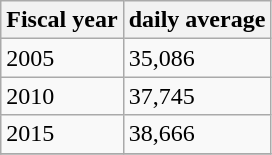<table class="wikitable">
<tr>
<th>Fiscal year</th>
<th>daily average</th>
</tr>
<tr>
<td>2005</td>
<td>35,086</td>
</tr>
<tr>
<td>2010</td>
<td>37,745</td>
</tr>
<tr>
<td>2015</td>
<td>38,666</td>
</tr>
<tr>
</tr>
</table>
